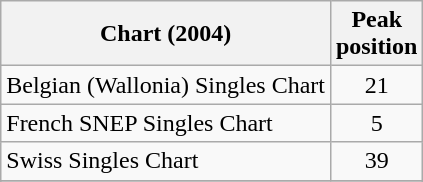<table class="wikitable sortable">
<tr>
<th>Chart (2004)</th>
<th>Peak<br>position</th>
</tr>
<tr>
<td>Belgian (Wallonia) Singles Chart</td>
<td align="center">21</td>
</tr>
<tr>
<td>French SNEP Singles Chart</td>
<td align="center">5</td>
</tr>
<tr>
<td>Swiss Singles Chart</td>
<td align="center">39</td>
</tr>
<tr>
</tr>
<tr>
</tr>
</table>
